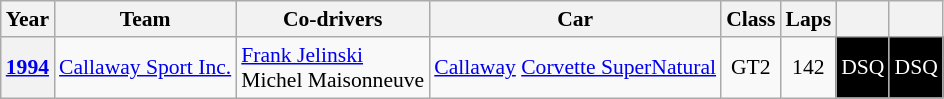<table class="wikitable" style="text-align:center; font-size:90%">
<tr>
<th>Year</th>
<th>Team</th>
<th>Co-drivers</th>
<th>Car</th>
<th>Class</th>
<th>Laps</th>
<th></th>
<th></th>
</tr>
<tr>
<th><a href='#'>1994</a></th>
<td align="left"> <a href='#'>Callaway Sport Inc.</a></td>
<td align="left"> <a href='#'>Frank Jelinski</a><br> Michel Maisonneuve</td>
<td align="left"><a href='#'>Callaway</a> <a href='#'>Corvette SuperNatural</a></td>
<td>GT2</td>
<td>142</td>
<td style="background:#000; color:#fff;"><span>DSQ</span></td>
<td style="background:#000; color:#fff;"><span>DSQ</span></td>
</tr>
</table>
